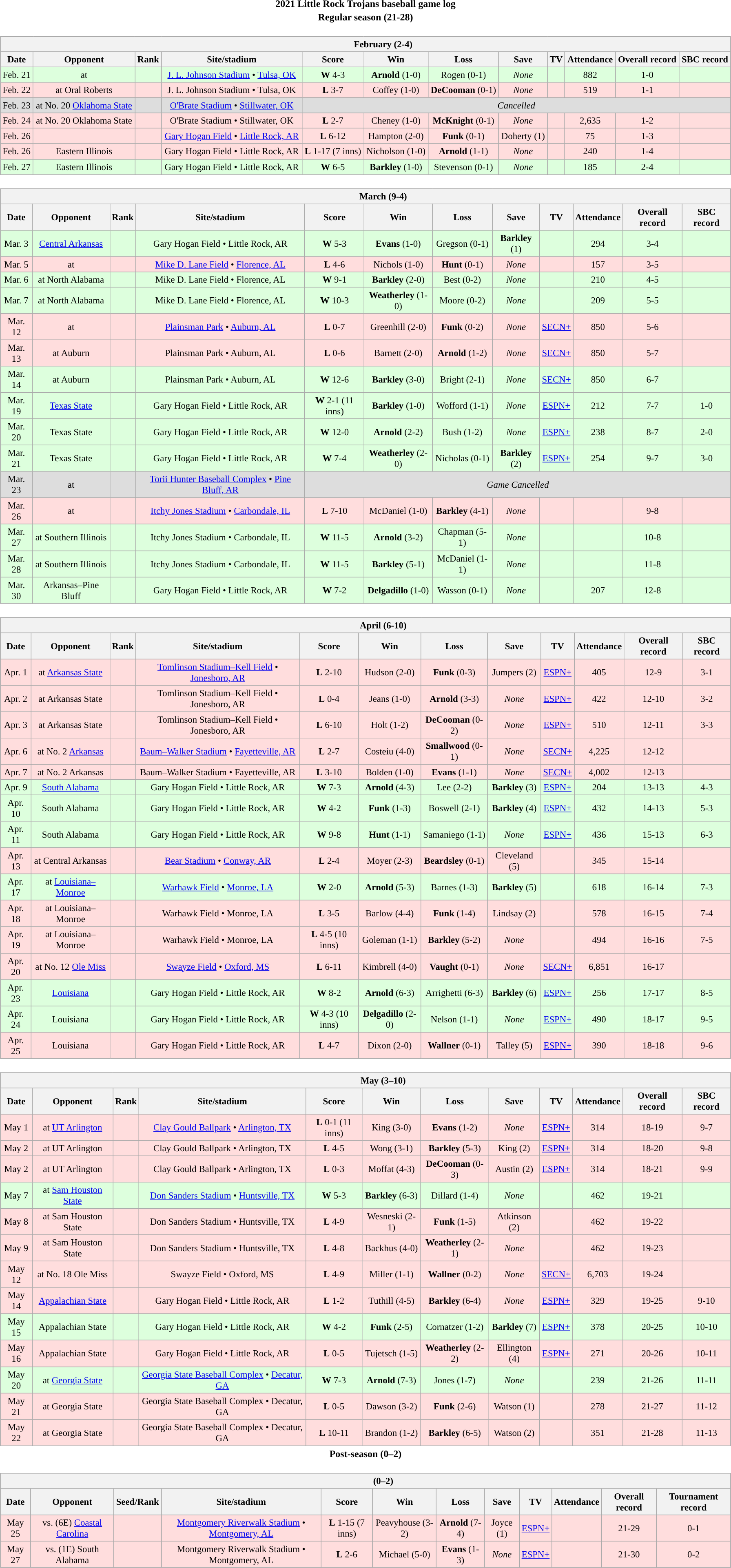<table class="toccolours" width=95% style="clear:both; margin:1.5em auto; text-align:center;">
<tr>
<th colspan=2>2021 Little Rock Trojans baseball game log</th>
</tr>
<tr>
<th colspan=2>Regular season (21-28)</th>
</tr>
<tr valign="top">
<td><br><table class="wikitable collapsible" style="margin:auto; width:100%; text-align:center; font-size:95%">
<tr>
<th colspan=12 style="padding-left:4em;">February (2-4)</th>
</tr>
<tr>
<th>Date</th>
<th>Opponent</th>
<th>Rank</th>
<th>Site/stadium</th>
<th>Score</th>
<th>Win</th>
<th>Loss</th>
<th>Save</th>
<th>TV</th>
<th>Attendance</th>
<th>Overall record</th>
<th>SBC record</th>
</tr>
<tr align="center" bgcolor=#ddffdd>
<td>Feb. 21</td>
<td>at </td>
<td></td>
<td><a href='#'>J. L. Johnson Stadium</a> • <a href='#'>Tulsa, OK</a></td>
<td><strong>W</strong> 4-3</td>
<td><strong>Arnold</strong> (1-0)</td>
<td>Rogen (0-1)</td>
<td><em>None</em></td>
<td></td>
<td>882</td>
<td>1-0</td>
<td></td>
</tr>
<tr align="center" bgcolor=#ffdddd>
<td>Feb. 22</td>
<td>at Oral Roberts</td>
<td></td>
<td>J. L. Johnson Stadium • Tulsa, OK</td>
<td><strong>L</strong> 3-7</td>
<td>Coffey (1-0)</td>
<td><strong>DeCooman</strong> (0-1)</td>
<td><em>None</em></td>
<td></td>
<td>519</td>
<td>1-1</td>
<td></td>
</tr>
<tr align="center" bgcolor=#dddddd>
<td>Feb. 23</td>
<td>at No. 20 <a href='#'>Oklahoma State</a></td>
<td></td>
<td><a href='#'>O'Brate Stadium</a> • <a href='#'>Stillwater, OK</a></td>
<td colspan=12><em>Cancelled</em></td>
</tr>
<tr align="center" bgcolor=#ffdddd>
<td>Feb. 24</td>
<td>at No. 20 Oklahoma State</td>
<td></td>
<td>O'Brate Stadium • Stillwater, OK</td>
<td><strong>L</strong> 2-7</td>
<td>Cheney (1-0)</td>
<td><strong>McKnight</strong> (0-1)</td>
<td><em>None</em></td>
<td></td>
<td>2,635</td>
<td>1-2</td>
<td></td>
</tr>
<tr align="center" bgcolor=#ffdddd>
<td>Feb. 26</td>
<td></td>
<td></td>
<td><a href='#'>Gary Hogan Field</a> • <a href='#'>Little Rock, AR</a></td>
<td><strong>L</strong> 6-12</td>
<td>Hampton (2-0)</td>
<td><strong>Funk</strong> (0-1)</td>
<td>Doherty (1)</td>
<td></td>
<td>75</td>
<td>1-3</td>
<td></td>
</tr>
<tr align="center" bgcolor=#ffdddd>
<td>Feb. 26</td>
<td>Eastern Illinois</td>
<td></td>
<td>Gary Hogan Field • Little Rock, AR</td>
<td><strong>L</strong> 1-17 (7 inns)</td>
<td>Nicholson (1-0)</td>
<td><strong>Arnold</strong> (1-1)</td>
<td><em>None</em></td>
<td></td>
<td>240</td>
<td>1-4</td>
<td></td>
</tr>
<tr align="center" bgcolor=#ddffdd>
<td>Feb. 27</td>
<td>Eastern Illinois</td>
<td></td>
<td>Gary Hogan Field • Little Rock, AR</td>
<td><strong>W</strong> 6-5</td>
<td><strong>Barkley</strong> (1-0)</td>
<td>Stevenson (0-1)</td>
<td><em>None</em></td>
<td></td>
<td>185</td>
<td>2-4</td>
<td></td>
</tr>
</table>
</td>
</tr>
<tr>
<td><br><table class="wikitable collapsible " style="margin:auto; width:100%; text-align:center; font-size:95%">
<tr>
<th colspan=12 style="padding-left:4em;">March (9-4)</th>
</tr>
<tr>
<th>Date</th>
<th>Opponent</th>
<th>Rank</th>
<th>Site/stadium</th>
<th>Score</th>
<th>Win</th>
<th>Loss</th>
<th>Save</th>
<th>TV</th>
<th>Attendance</th>
<th>Overall record</th>
<th>SBC record</th>
</tr>
<tr align="center" bgcolor=#ddffdd>
<td>Mar. 3</td>
<td><a href='#'>Central Arkansas</a></td>
<td></td>
<td>Gary Hogan Field • Little Rock, AR</td>
<td><strong>W</strong> 5-3</td>
<td><strong>Evans</strong> (1-0)</td>
<td>Gregson (0-1)</td>
<td><strong>Barkley</strong> (1)</td>
<td></td>
<td>294</td>
<td>3-4</td>
<td></td>
</tr>
<tr align="center" bgcolor=#ffdddd>
<td>Mar. 5</td>
<td>at </td>
<td></td>
<td><a href='#'>Mike D. Lane Field</a> • <a href='#'>Florence, AL</a></td>
<td><strong>L</strong> 4-6</td>
<td>Nichols (1-0)</td>
<td><strong>Hunt</strong> (0-1)</td>
<td><em>None</em></td>
<td></td>
<td>157</td>
<td>3-5</td>
<td></td>
</tr>
<tr align="center" bgcolor=#ddffdd>
<td>Mar. 6</td>
<td>at North Alabama</td>
<td></td>
<td>Mike D. Lane Field • Florence, AL</td>
<td><strong>W</strong> 9-1</td>
<td><strong>Barkley</strong> (2-0)</td>
<td>Best (0-2)</td>
<td><em>None</em></td>
<td></td>
<td>210</td>
<td>4-5</td>
<td></td>
</tr>
<tr align="center" bgcolor=#ddffdd>
<td>Mar. 7</td>
<td>at North Alabama</td>
<td></td>
<td>Mike D. Lane Field • Florence, AL</td>
<td><strong>W</strong> 10-3</td>
<td><strong>Weatherley</strong> (1-0)</td>
<td>Moore (0-2)</td>
<td><em>None</em></td>
<td></td>
<td>209</td>
<td>5-5</td>
<td></td>
</tr>
<tr align="center" bgcolor=#ffdddd>
<td>Mar. 12</td>
<td>at </td>
<td></td>
<td><a href='#'>Plainsman Park</a> • <a href='#'>Auburn, AL</a></td>
<td><strong>L</strong> 0-7</td>
<td>Greenhill (2-0)</td>
<td><strong>Funk</strong> (0-2)</td>
<td><em>None</em></td>
<td><a href='#'>SECN+</a></td>
<td>850</td>
<td>5-6</td>
<td></td>
</tr>
<tr align="center" bgcolor=#ffdddd>
<td>Mar. 13</td>
<td>at Auburn</td>
<td></td>
<td>Plainsman Park • Auburn, AL</td>
<td><strong>L</strong> 0-6</td>
<td>Barnett (2-0)</td>
<td><strong>Arnold</strong> (1-2)</td>
<td><em>None</em></td>
<td><a href='#'>SECN+</a></td>
<td>850</td>
<td>5-7</td>
<td></td>
</tr>
<tr align="center" bgcolor=#ddffdd>
<td>Mar. 14</td>
<td>at Auburn</td>
<td></td>
<td>Plainsman Park • Auburn, AL</td>
<td><strong>W</strong> 12-6</td>
<td><strong>Barkley</strong> (3-0)</td>
<td>Bright (2-1)</td>
<td><em>None</em></td>
<td><a href='#'>SECN+</a></td>
<td>850</td>
<td>6-7</td>
<td></td>
</tr>
<tr align="center" bgcolor=#ddffdd>
<td>Mar. 19</td>
<td><a href='#'>Texas State</a></td>
<td></td>
<td>Gary Hogan Field • Little Rock, AR</td>
<td><strong>W</strong> 2-1 (11 inns)</td>
<td><strong>Barkley</strong> (1-0)</td>
<td>Wofford (1-1)</td>
<td><em>None</em></td>
<td><a href='#'>ESPN+</a></td>
<td>212</td>
<td>7-7</td>
<td>1-0</td>
</tr>
<tr align="center" bgcolor=#ddffdd>
<td>Mar. 20</td>
<td>Texas State</td>
<td></td>
<td>Gary Hogan Field • Little Rock, AR</td>
<td><strong>W</strong> 12-0</td>
<td><strong>Arnold</strong> (2-2)</td>
<td>Bush (1-2)</td>
<td><em>None</em></td>
<td><a href='#'>ESPN+</a></td>
<td>238</td>
<td>8-7</td>
<td>2-0</td>
</tr>
<tr align="center" bgcolor=#ddffdd>
<td>Mar. 21</td>
<td>Texas State</td>
<td></td>
<td>Gary Hogan Field • Little Rock, AR</td>
<td><strong>W</strong> 7-4</td>
<td><strong>Weatherley</strong> (2-0)</td>
<td>Nicholas (0-1)</td>
<td><strong>Barkley</strong> (2)</td>
<td><a href='#'>ESPN+</a></td>
<td>254</td>
<td>9-7</td>
<td>3-0</td>
</tr>
<tr align="center" bgcolor=#dddddd>
<td>Mar. 23</td>
<td>at </td>
<td></td>
<td><a href='#'>Torii Hunter Baseball Complex</a> • <a href='#'>Pine Bluff, AR</a></td>
<td colspan=12><em>Game Cancelled</em></td>
</tr>
<tr align="center" bgcolor=#ffdddd>
<td>Mar. 26</td>
<td>at </td>
<td></td>
<td><a href='#'>Itchy Jones Stadium</a> • <a href='#'>Carbondale, IL</a></td>
<td><strong>L</strong> 7-10</td>
<td>McDaniel (1-0)</td>
<td><strong>Barkley</strong> (4-1)</td>
<td><em>None</em></td>
<td></td>
<td></td>
<td>9-8</td>
<td></td>
</tr>
<tr align="center" bgcolor=#ddffdd>
<td>Mar. 27</td>
<td>at Southern Illinois</td>
<td></td>
<td>Itchy Jones Stadium • Carbondale, IL</td>
<td><strong>W</strong> 11-5</td>
<td><strong>Arnold</strong> (3-2)</td>
<td>Chapman (5-1)</td>
<td><em>None</em></td>
<td></td>
<td></td>
<td>10-8</td>
<td></td>
</tr>
<tr align="center" bgcolor=#ddffdd>
<td>Mar. 28</td>
<td>at Southern Illinois</td>
<td></td>
<td>Itchy Jones Stadium • Carbondale, IL</td>
<td><strong>W</strong> 11-5</td>
<td><strong>Barkley</strong> (5-1)</td>
<td>McDaniel (1-1)</td>
<td><em>None</em></td>
<td></td>
<td></td>
<td>11-8</td>
<td></td>
</tr>
<tr align="center" bgcolor=#ddffdd>
<td>Mar. 30</td>
<td>Arkansas–Pine Bluff</td>
<td></td>
<td>Gary Hogan Field • Little Rock, AR</td>
<td><strong>W</strong> 7-2</td>
<td><strong>Delgadillo</strong> (1-0)</td>
<td>Wasson (0-1)</td>
<td><em>None</em></td>
<td></td>
<td>207</td>
<td>12-8</td>
<td></td>
</tr>
</table>
</td>
</tr>
<tr>
<td><br><table class="wikitable collapsible" style="margin:auto; width:100%; text-align:center; font-size:95%">
<tr>
<th colspan=12 style="padding-left:4em;">April (6-10)</th>
</tr>
<tr>
<th>Date</th>
<th>Opponent</th>
<th>Rank</th>
<th>Site/stadium</th>
<th>Score</th>
<th>Win</th>
<th>Loss</th>
<th>Save</th>
<th>TV</th>
<th>Attendance</th>
<th>Overall record</th>
<th>SBC record</th>
</tr>
<tr align="center" bgcolor=#ffdddd>
<td>Apr. 1</td>
<td>at <a href='#'>Arkansas State</a></td>
<td></td>
<td><a href='#'>Tomlinson Stadium–Kell Field</a> • <a href='#'>Jonesboro, AR</a></td>
<td><strong>L</strong> 2-10</td>
<td>Hudson (2-0)</td>
<td><strong>Funk</strong> (0-3)</td>
<td>Jumpers (2)</td>
<td><a href='#'>ESPN+</a></td>
<td>405</td>
<td>12-9</td>
<td>3-1</td>
</tr>
<tr align="center" bgcolor=#ffdddd>
<td>Apr. 2</td>
<td>at Arkansas State</td>
<td></td>
<td>Tomlinson Stadium–Kell Field • Jonesboro, AR</td>
<td><strong>L</strong> 0-4</td>
<td>Jeans (1-0)</td>
<td><strong>Arnold</strong> (3-3)</td>
<td><em>None</em></td>
<td><a href='#'>ESPN+</a></td>
<td>422</td>
<td>12-10</td>
<td>3-2</td>
</tr>
<tr align="center" bgcolor=#ffdddd>
<td>Apr. 3</td>
<td>at Arkansas State</td>
<td></td>
<td>Tomlinson Stadium–Kell Field • Jonesboro, AR</td>
<td><strong>L</strong> 6-10</td>
<td>Holt (1-2)</td>
<td><strong>DeCooman</strong> (0-2)</td>
<td><em>None</em></td>
<td><a href='#'>ESPN+</a></td>
<td>510</td>
<td>12-11</td>
<td>3-3</td>
</tr>
<tr align="center" bgcolor=#ffdddd>
<td>Apr. 6</td>
<td>at No. 2 <a href='#'>Arkansas</a></td>
<td></td>
<td><a href='#'>Baum–Walker Stadium</a> • <a href='#'>Fayetteville, AR</a></td>
<td><strong>L</strong> 2-7</td>
<td>Costeiu (4-0)</td>
<td><strong>Smallwood</strong> (0-1)</td>
<td><em>None</em></td>
<td><a href='#'>SECN+</a></td>
<td>4,225</td>
<td>12-12</td>
<td></td>
</tr>
<tr align="center" bgcolor=#ffdddd>
<td>Apr. 7</td>
<td>at No. 2 Arkansas</td>
<td></td>
<td>Baum–Walker Stadium • Fayetteville, AR</td>
<td><strong>L</strong> 3-10</td>
<td>Bolden (1-0)</td>
<td><strong>Evans</strong> (1-1)</td>
<td><em>None</em></td>
<td><a href='#'>SECN+</a></td>
<td>4,002</td>
<td>12-13</td>
<td></td>
</tr>
<tr align="center" bgcolor=#ddffdd>
<td>Apr. 9</td>
<td><a href='#'>South Alabama</a></td>
<td></td>
<td>Gary Hogan Field • Little Rock, AR</td>
<td><strong>W</strong> 7-3</td>
<td><strong>Arnold</strong> (4-3)</td>
<td>Lee (2-2)</td>
<td><strong>Barkley</strong> (3)</td>
<td><a href='#'>ESPN+</a></td>
<td>204</td>
<td>13-13</td>
<td>4-3</td>
</tr>
<tr align="center" bgcolor=#ddffdd>
<td>Apr. 10</td>
<td>South Alabama</td>
<td></td>
<td>Gary Hogan Field • Little Rock, AR</td>
<td><strong>W</strong> 4-2</td>
<td><strong>Funk</strong> (1-3)</td>
<td>Boswell (2-1)</td>
<td><strong>Barkley</strong> (4)</td>
<td><a href='#'>ESPN+</a></td>
<td>432</td>
<td>14-13</td>
<td>5-3</td>
</tr>
<tr align="center" bgcolor=#ddffdd>
<td>Apr. 11</td>
<td>South Alabama</td>
<td></td>
<td>Gary Hogan Field • Little Rock, AR</td>
<td><strong>W</strong> 9-8</td>
<td><strong>Hunt</strong> (1-1)</td>
<td>Samaniego (1-1)</td>
<td><em>None</em></td>
<td><a href='#'>ESPN+</a></td>
<td>436</td>
<td>15-13</td>
<td>6-3</td>
</tr>
<tr align="center" bgcolor=#ffdddd>
<td>Apr. 13</td>
<td>at Central Arkansas</td>
<td></td>
<td><a href='#'>Bear Stadium</a> • <a href='#'>Conway, AR</a></td>
<td><strong>L</strong> 2-4</td>
<td>Moyer (2-3)</td>
<td><strong>Beardsley</strong> (0-1)</td>
<td>Cleveland (5)</td>
<td></td>
<td>345</td>
<td>15-14</td>
<td></td>
</tr>
<tr align="center" bgcolor=#ddffdd>
<td>Apr. 17</td>
<td>at <a href='#'>Louisiana–Monroe</a></td>
<td></td>
<td><a href='#'>Warhawk Field</a> • <a href='#'>Monroe, LA</a></td>
<td><strong>W</strong> 2-0</td>
<td><strong>Arnold</strong> (5-3)</td>
<td>Barnes (1-3)</td>
<td><strong>Barkley</strong> (5)</td>
<td></td>
<td>618</td>
<td>16-14</td>
<td>7-3</td>
</tr>
<tr align="center" bgcolor=#ffdddd>
<td>Apr. 18</td>
<td>at Louisiana–Monroe</td>
<td></td>
<td>Warhawk Field • Monroe, LA</td>
<td><strong>L</strong> 3-5</td>
<td>Barlow (4-4)</td>
<td><strong>Funk</strong> (1-4)</td>
<td>Lindsay (2)</td>
<td></td>
<td>578</td>
<td>16-15</td>
<td>7-4</td>
</tr>
<tr align="center" bgcolor=#ffdddd>
<td>Apr. 19</td>
<td>at Louisiana–Monroe</td>
<td></td>
<td>Warhawk Field • Monroe, LA</td>
<td><strong>L</strong> 4-5 (10 inns)</td>
<td>Goleman (1-1)</td>
<td><strong>Barkley</strong> (5-2)</td>
<td><em>None</em></td>
<td></td>
<td>494</td>
<td>16-16</td>
<td>7-5</td>
</tr>
<tr align="center" bgcolor=#ffdddd>
<td>Apr. 20</td>
<td>at No. 12 <a href='#'>Ole Miss</a></td>
<td></td>
<td><a href='#'>Swayze Field</a> • <a href='#'>Oxford, MS</a></td>
<td><strong>L</strong> 6-11</td>
<td>Kimbrell (4-0)</td>
<td><strong>Vaught</strong> (0-1)</td>
<td><em>None</em></td>
<td><a href='#'>SECN+</a></td>
<td>6,851</td>
<td>16-17</td>
<td></td>
</tr>
<tr align="center" bgcolor=#ddffdd>
<td>Apr. 23</td>
<td><a href='#'>Louisiana</a></td>
<td></td>
<td>Gary Hogan Field • Little Rock, AR</td>
<td><strong>W</strong> 8-2</td>
<td><strong>Arnold</strong> (6-3)</td>
<td>Arrighetti (6-3)</td>
<td><strong>Barkley</strong> (6)</td>
<td><a href='#'>ESPN+</a></td>
<td>256</td>
<td>17-17</td>
<td>8-5</td>
</tr>
<tr align="center" bgcolor=#ddffdd>
<td>Apr. 24</td>
<td>Louisiana</td>
<td></td>
<td>Gary Hogan Field • Little Rock, AR</td>
<td><strong>W</strong> 4-3 (10 inns)</td>
<td><strong>Delgadillo</strong> (2-0)</td>
<td>Nelson (1-1)</td>
<td><em>None</em></td>
<td><a href='#'>ESPN+</a></td>
<td>490</td>
<td>18-17</td>
<td>9-5</td>
</tr>
<tr align="center" bgcolor=#ffdddd>
<td>Apr. 25</td>
<td>Louisiana</td>
<td></td>
<td>Gary Hogan Field • Little Rock, AR</td>
<td><strong>L</strong> 4-7</td>
<td>Dixon (2-0)</td>
<td><strong>Wallner</strong> (0-1)</td>
<td>Talley (5)</td>
<td><a href='#'>ESPN+</a></td>
<td>390</td>
<td>18-18</td>
<td>9-6</td>
</tr>
</table>
</td>
</tr>
<tr>
<td><br><table class="wikitable collapsible" style="margin:auto; width:100%; text-align:center; font-size:95%">
<tr>
<th colspan=13 style="padding-left:4em;">May (3–10)</th>
</tr>
<tr>
<th>Date</th>
<th>Opponent</th>
<th>Rank</th>
<th>Site/stadium</th>
<th>Score</th>
<th>Win</th>
<th>Loss</th>
<th>Save</th>
<th>TV</th>
<th>Attendance</th>
<th>Overall record</th>
<th>SBC record</th>
</tr>
<tr align="center" bgcolor=#ffdddd>
<td>May 1</td>
<td>at <a href='#'>UT Arlington</a></td>
<td></td>
<td><a href='#'>Clay Gould Ballpark</a> • <a href='#'>Arlington, TX</a></td>
<td><strong>L</strong> 0-1 (11 inns)</td>
<td>King (3-0)</td>
<td><strong>Evans</strong> (1-2)</td>
<td><em>None</em></td>
<td><a href='#'>ESPN+</a></td>
<td>314</td>
<td>18-19</td>
<td>9-7</td>
</tr>
<tr align="center" bgcolor=#ffdddd>
<td>May 2</td>
<td>at UT Arlington</td>
<td></td>
<td>Clay Gould Ballpark • Arlington, TX</td>
<td><strong>L</strong> 4-5</td>
<td>Wong (3-1)</td>
<td><strong>Barkley</strong> (5-3)</td>
<td>King (2)</td>
<td><a href='#'>ESPN+</a></td>
<td>314</td>
<td>18-20</td>
<td>9-8</td>
</tr>
<tr align="center" bgcolor=#ffdddd>
<td>May 2</td>
<td>at UT Arlington</td>
<td></td>
<td>Clay Gould Ballpark • Arlington, TX</td>
<td><strong>L</strong> 0-3</td>
<td>Moffat (4-3)</td>
<td><strong>DeCooman</strong> (0-3)</td>
<td>Austin (2)</td>
<td><a href='#'>ESPN+</a></td>
<td>314</td>
<td>18-21</td>
<td>9-9</td>
</tr>
<tr align="center" bgcolor=#ddffdd>
<td>May 7</td>
<td>at <a href='#'>Sam Houston State</a></td>
<td></td>
<td><a href='#'>Don Sanders Stadium</a> • <a href='#'>Huntsville, TX</a></td>
<td><strong>W</strong> 5-3</td>
<td><strong>Barkley</strong> (6-3)</td>
<td>Dillard (1-4)</td>
<td><em>None</em></td>
<td></td>
<td>462</td>
<td>19-21</td>
<td></td>
</tr>
<tr align="center" bgcolor=#ffdddd>
<td>May 8</td>
<td>at Sam Houston State</td>
<td></td>
<td>Don Sanders Stadium • Huntsville, TX</td>
<td><strong>L</strong> 4-9</td>
<td>Wesneski (2-1)</td>
<td><strong>Funk</strong> (1-5)</td>
<td>Atkinson (2)</td>
<td></td>
<td>462</td>
<td>19-22</td>
<td></td>
</tr>
<tr align="center" bgcolor=#ffdddd>
<td>May 9</td>
<td>at Sam Houston State</td>
<td></td>
<td>Don Sanders Stadium • Huntsville, TX</td>
<td><strong>L</strong> 4-8</td>
<td>Backhus (4-0)</td>
<td><strong>Weatherley</strong> (2-1)</td>
<td><em>None</em></td>
<td></td>
<td>462</td>
<td>19-23</td>
<td></td>
</tr>
<tr align="center" bgcolor=#ffdddd>
<td>May 12</td>
<td>at No. 18 Ole Miss</td>
<td></td>
<td>Swayze Field • Oxford, MS</td>
<td><strong>L</strong> 4-9</td>
<td>Miller (1-1)</td>
<td><strong>Wallner</strong> (0-2)</td>
<td><em>None</em></td>
<td><a href='#'>SECN+</a></td>
<td>6,703</td>
<td>19-24</td>
<td></td>
</tr>
<tr align="center" bgcolor=#ffdddd>
<td>May 14</td>
<td><a href='#'>Appalachian State</a></td>
<td></td>
<td>Gary Hogan Field • Little Rock, AR</td>
<td><strong>L</strong> 1-2</td>
<td>Tuthill (4-5)</td>
<td><strong>Barkley</strong> (6-4)</td>
<td><em>None</em></td>
<td><a href='#'>ESPN+</a></td>
<td>329</td>
<td>19-25</td>
<td>9-10</td>
</tr>
<tr align="center" bgcolor=#ddffdd>
<td>May 15</td>
<td>Appalachian State</td>
<td></td>
<td>Gary Hogan Field • Little Rock, AR</td>
<td><strong>W</strong> 4-2</td>
<td><strong>Funk</strong> (2-5)</td>
<td>Cornatzer (1-2)</td>
<td><strong>Barkley</strong> (7)</td>
<td><a href='#'>ESPN+</a></td>
<td>378</td>
<td>20-25</td>
<td>10-10</td>
</tr>
<tr align="center" bgcolor=#ffdddd>
<td>May 16</td>
<td>Appalachian State</td>
<td></td>
<td>Gary Hogan Field • Little Rock, AR</td>
<td><strong>L</strong> 0-5</td>
<td>Tujetsch (1-5)</td>
<td><strong>Weatherley</strong> (2-2)</td>
<td>Ellington (4)</td>
<td><a href='#'>ESPN+</a></td>
<td>271</td>
<td>20-26</td>
<td>10-11</td>
</tr>
<tr align="center" bgcolor=#ddffdd>
<td>May 20</td>
<td>at <a href='#'>Georgia State</a></td>
<td></td>
<td><a href='#'>Georgia State Baseball Complex</a> • <a href='#'>Decatur, GA</a></td>
<td><strong>W</strong> 7-3</td>
<td><strong>Arnold</strong> (7-3)</td>
<td>Jones (1-7)</td>
<td><em>None</em></td>
<td></td>
<td>239</td>
<td>21-26</td>
<td>11-11</td>
</tr>
<tr align="center" bgcolor=#ffdddd>
<td>May 21</td>
<td>at Georgia State</td>
<td></td>
<td>Georgia State Baseball Complex • Decatur, GA</td>
<td><strong>L</strong> 0-5</td>
<td>Dawson (3-2)</td>
<td><strong>Funk</strong> (2-6)</td>
<td>Watson (1)</td>
<td></td>
<td>278</td>
<td>21-27</td>
<td>11-12</td>
</tr>
<tr align="center" bgcolor=#ffdddd>
<td>May 22</td>
<td>at Georgia State</td>
<td></td>
<td>Georgia State Baseball Complex • Decatur, GA</td>
<td><strong>L</strong> 10-11</td>
<td>Brandon (1-2)</td>
<td><strong>Barkley</strong> (6-5)</td>
<td>Watson (2)</td>
<td></td>
<td>351</td>
<td>21-28</td>
<td>11-13</td>
</tr>
</table>
</td>
</tr>
<tr>
<th colspan=2>Post-season (0–2)</th>
</tr>
<tr>
<td><br><table class="wikitable collapsible" style="margin:auto; width:100%; text-align:center; font-size:95%">
<tr>
<th colspan=12 style="padding-left:4em;"> (0–2)</th>
</tr>
<tr>
<th>Date</th>
<th>Opponent</th>
<th>Seed/Rank</th>
<th>Site/stadium</th>
<th>Score</th>
<th>Win</th>
<th>Loss</th>
<th>Save</th>
<th>TV</th>
<th>Attendance</th>
<th>Overall record</th>
<th>Tournament record</th>
</tr>
<tr align="center" bgcolor=#ffdddd>
<td>May 25</td>
<td>vs. (6E) <a href='#'>Coastal Carolina</a></td>
<td></td>
<td><a href='#'>Montgomery Riverwalk Stadium</a> • <a href='#'>Montgomery, AL</a></td>
<td><strong>L</strong> 1-15 (7 inns)</td>
<td>Peavyhouse (3-2)</td>
<td><strong>Arnold</strong> (7-4)</td>
<td>Joyce (1)</td>
<td><a href='#'>ESPN+</a></td>
<td></td>
<td>21-29</td>
<td>0-1</td>
</tr>
<tr align="center" bgcolor=#ffdddd>
<td>May 27</td>
<td>vs. (1E) South Alabama</td>
<td></td>
<td>Montgomery Riverwalk Stadium • Montgomery, AL</td>
<td><strong>L</strong> 2-6</td>
<td>Michael (5-0)</td>
<td><strong>Evans</strong> (1-3)</td>
<td><em>None</em></td>
<td><a href='#'>ESPN+</a></td>
<td></td>
<td>21-30</td>
<td>0-2</td>
</tr>
</table>
</td>
</tr>
</table>
